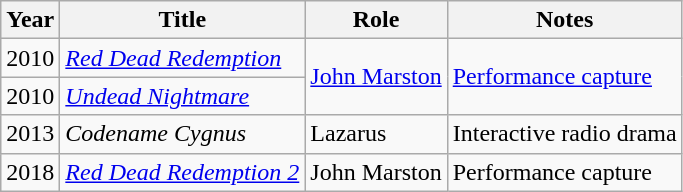<table class="wikitable sortable">
<tr>
<th>Year</th>
<th>Title</th>
<th>Role</th>
<th class="unsortable">Notes</th>
</tr>
<tr>
<td>2010</td>
<td><em><a href='#'>Red Dead Redemption</a></em></td>
<td rowspan="2"><a href='#'>John Marston</a></td>
<td rowspan="2"><a href='#'>Performance capture</a></td>
</tr>
<tr>
<td>2010</td>
<td><em><a href='#'>Undead Nightmare</a></em></td>
</tr>
<tr>
<td>2013</td>
<td><em>Codename Cygnus</em></td>
<td>Lazarus</td>
<td>Interactive radio drama</td>
</tr>
<tr>
<td>2018</td>
<td><em><a href='#'>Red Dead Redemption 2</a></em></td>
<td>John Marston</td>
<td>Performance capture</td>
</tr>
</table>
